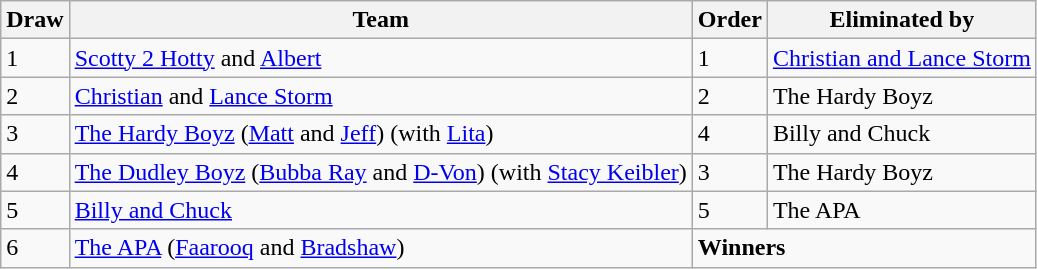<table class="wikitable" border="1">
<tr>
<th>Draw</th>
<th>Team</th>
<th>Order</th>
<th>Eliminated by</th>
</tr>
<tr>
<td>1</td>
<td><a href='#'>Scotty 2 Hotty</a> and <a href='#'>Albert</a></td>
<td>1</td>
<td><a href='#'>Christian and Lance Storm</a></td>
</tr>
<tr>
<td>2</td>
<td><a href='#'>Christian</a> and <a href='#'>Lance Storm</a></td>
<td>2</td>
<td>The Hardy Boyz</td>
</tr>
<tr>
<td>3</td>
<td><a href='#'>The Hardy Boyz</a> (<a href='#'>Matt</a> and <a href='#'>Jeff</a>) (with <a href='#'>Lita</a>)</td>
<td>4</td>
<td>Billy and Chuck</td>
</tr>
<tr>
<td>4</td>
<td><a href='#'>The Dudley Boyz</a> (<a href='#'>Bubba Ray</a> and <a href='#'>D-Von</a>) (with <a href='#'>Stacy Keibler</a>)</td>
<td>3</td>
<td>The Hardy Boyz</td>
</tr>
<tr>
<td>5</td>
<td><a href='#'>Billy and Chuck</a></td>
<td>5</td>
<td>The APA</td>
</tr>
<tr>
<td>6</td>
<td><a href='#'>The APA</a> (<a href='#'>Faarooq</a>  and <a href='#'>Bradshaw</a>)</td>
<td colspan="2"><strong>Winners</strong></td>
</tr>
</table>
